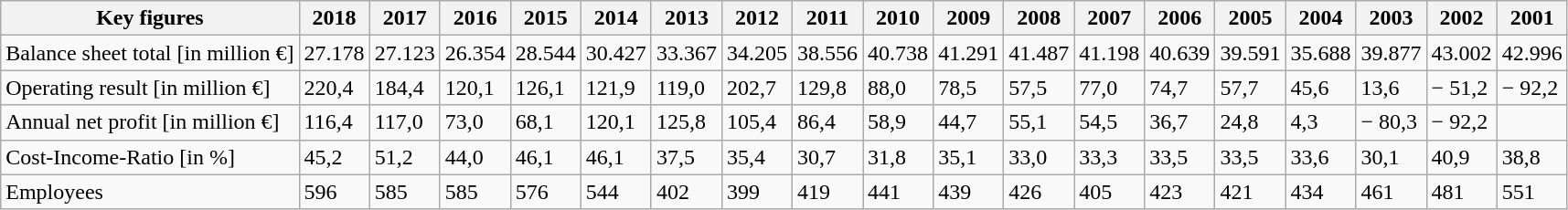<table class="wikitable">
<tr>
<th>Key figures</th>
<th>2018</th>
<th>2017</th>
<th>2016</th>
<th>2015</th>
<th>2014</th>
<th>2013</th>
<th>2012</th>
<th>2011</th>
<th>2010</th>
<th>2009</th>
<th>2008</th>
<th>2007</th>
<th>2006</th>
<th>2005</th>
<th>2004</th>
<th>2003</th>
<th>2002</th>
<th>2001</th>
</tr>
<tr>
<td>Balance sheet total [in million €]</td>
<td>27.178</td>
<td>27.123</td>
<td>26.354</td>
<td>28.544</td>
<td>30.427</td>
<td>33.367</td>
<td>34.205</td>
<td>38.556</td>
<td>40.738</td>
<td>41.291</td>
<td>41.487</td>
<td>41.198</td>
<td>40.639</td>
<td>39.591</td>
<td>35.688</td>
<td>39.877</td>
<td>43.002</td>
<td>42.996</td>
</tr>
<tr>
<td>Operating result [in million €]</td>
<td>220,4</td>
<td>184,4</td>
<td>120,1</td>
<td>126,1</td>
<td>121,9</td>
<td>119,0</td>
<td>202,7</td>
<td>129,8</td>
<td>88,0</td>
<td>78,5</td>
<td>57,5</td>
<td>77,0</td>
<td>74,7</td>
<td>57,7</td>
<td>45,6</td>
<td>13,6</td>
<td>− 51,2</td>
<td>− 92,2</td>
</tr>
<tr>
<td>Annual net profit [in million €]</td>
<td>116,4</td>
<td>117,0</td>
<td>73,0</td>
<td>68,1</td>
<td>120,1</td>
<td>125,8</td>
<td>105,4</td>
<td>86,4</td>
<td>58,9</td>
<td>44,7</td>
<td>55,1</td>
<td>54,5</td>
<td>36,7</td>
<td>24,8</td>
<td>4,3</td>
<td>− 80,3</td>
<td>− 92,2</td>
</tr>
<tr>
<td>Cost-Income-Ratio [in %]</td>
<td>45,2</td>
<td>51,2</td>
<td>44,0</td>
<td>46,1</td>
<td>46,1</td>
<td>37,5</td>
<td>35,4</td>
<td>30,7</td>
<td>31,8</td>
<td>35,1</td>
<td>33,0</td>
<td>33,3</td>
<td>33,5</td>
<td>33,5</td>
<td>33,6</td>
<td>30,1</td>
<td>40,9</td>
<td>38,8</td>
</tr>
<tr>
<td>Employees</td>
<td>596</td>
<td>585</td>
<td>585</td>
<td>576</td>
<td>544</td>
<td>402</td>
<td>399</td>
<td>419</td>
<td>441</td>
<td>439</td>
<td>426</td>
<td>405</td>
<td>423</td>
<td>421</td>
<td>434</td>
<td>461</td>
<td>481</td>
<td>551</td>
</tr>
</table>
